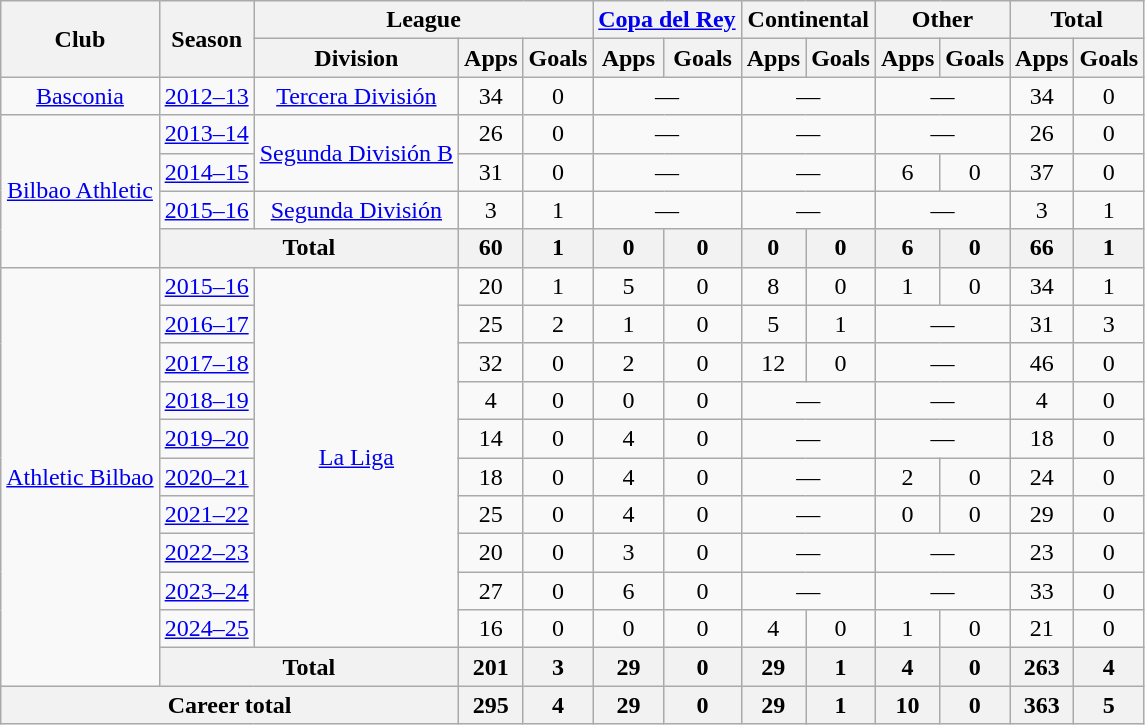<table class="wikitable" style="text-align:center">
<tr>
<th rowspan="2">Club</th>
<th rowspan="2">Season</th>
<th colspan="3">League</th>
<th colspan="2"><a href='#'>Copa del Rey</a></th>
<th colspan="2">Continental</th>
<th colspan="2">Other</th>
<th colspan="2">Total</th>
</tr>
<tr>
<th>Division</th>
<th>Apps</th>
<th>Goals</th>
<th>Apps</th>
<th>Goals</th>
<th>Apps</th>
<th>Goals</th>
<th>Apps</th>
<th>Goals</th>
<th>Apps</th>
<th>Goals</th>
</tr>
<tr>
<td><a href='#'>Basconia</a></td>
<td><a href='#'>2012–13</a></td>
<td><a href='#'>Tercera División</a></td>
<td>34</td>
<td>0</td>
<td colspan="2">—</td>
<td colspan="2">—</td>
<td colspan="2">—</td>
<td>34</td>
<td>0</td>
</tr>
<tr>
<td rowspan="4"><a href='#'>Bilbao Athletic</a></td>
<td><a href='#'>2013–14</a></td>
<td rowspan="2"><a href='#'>Segunda División B</a></td>
<td>26</td>
<td>0</td>
<td colspan="2">—</td>
<td colspan="2">—</td>
<td colspan="2">—</td>
<td>26</td>
<td>0</td>
</tr>
<tr>
<td><a href='#'>2014–15</a></td>
<td>31</td>
<td>0</td>
<td colspan="2">—</td>
<td colspan="2">—</td>
<td>6</td>
<td>0</td>
<td>37</td>
<td>0</td>
</tr>
<tr>
<td><a href='#'>2015–16</a></td>
<td><a href='#'>Segunda División</a></td>
<td>3</td>
<td>1</td>
<td colspan="2">—</td>
<td colspan="2">—</td>
<td colspan="2">—</td>
<td>3</td>
<td>1</td>
</tr>
<tr>
<th colspan="2">Total</th>
<th>60</th>
<th>1</th>
<th>0</th>
<th>0</th>
<th>0</th>
<th>0</th>
<th>6</th>
<th>0</th>
<th>66</th>
<th>1</th>
</tr>
<tr>
<td rowspan="11"><a href='#'>Athletic Bilbao</a></td>
<td><a href='#'>2015–16</a></td>
<td rowspan="10"><a href='#'>La Liga</a></td>
<td>20</td>
<td>1</td>
<td>5</td>
<td>0</td>
<td>8</td>
<td>0</td>
<td>1</td>
<td>0</td>
<td>34</td>
<td>1</td>
</tr>
<tr>
<td><a href='#'>2016–17</a></td>
<td>25</td>
<td>2</td>
<td>1</td>
<td>0</td>
<td>5</td>
<td>1</td>
<td colspan="2">—</td>
<td>31</td>
<td>3</td>
</tr>
<tr>
<td><a href='#'>2017–18</a></td>
<td>32</td>
<td>0</td>
<td>2</td>
<td>0</td>
<td>12</td>
<td>0</td>
<td colspan="2">—</td>
<td>46</td>
<td>0</td>
</tr>
<tr>
<td><a href='#'>2018–19</a></td>
<td>4</td>
<td>0</td>
<td>0</td>
<td>0</td>
<td colspan="2">—</td>
<td colspan="2">—</td>
<td>4</td>
<td>0</td>
</tr>
<tr>
<td><a href='#'>2019–20</a></td>
<td>14</td>
<td>0</td>
<td>4</td>
<td>0</td>
<td colspan="2">—</td>
<td colspan="2">—</td>
<td>18</td>
<td>0</td>
</tr>
<tr>
<td><a href='#'>2020–21</a></td>
<td>18</td>
<td>0</td>
<td>4</td>
<td>0</td>
<td colspan="2">—</td>
<td>2</td>
<td>0</td>
<td>24</td>
<td>0</td>
</tr>
<tr>
<td><a href='#'>2021–22</a></td>
<td>25</td>
<td>0</td>
<td>4</td>
<td>0</td>
<td colspan="2">—</td>
<td>0</td>
<td>0</td>
<td>29</td>
<td>0</td>
</tr>
<tr>
<td><a href='#'>2022–23</a></td>
<td>20</td>
<td>0</td>
<td>3</td>
<td>0</td>
<td colspan="2">—</td>
<td colspan="2">—</td>
<td>23</td>
<td>0</td>
</tr>
<tr>
<td><a href='#'>2023–24</a></td>
<td>27</td>
<td>0</td>
<td>6</td>
<td>0</td>
<td colspan="2">—</td>
<td colspan="2">—</td>
<td>33</td>
<td>0</td>
</tr>
<tr>
<td><a href='#'>2024–25</a></td>
<td>16</td>
<td>0</td>
<td>0</td>
<td>0</td>
<td>4</td>
<td>0</td>
<td>1</td>
<td>0</td>
<td>21</td>
<td>0</td>
</tr>
<tr>
<th colspan="2">Total</th>
<th>201</th>
<th>3</th>
<th>29</th>
<th>0</th>
<th>29</th>
<th>1</th>
<th>4</th>
<th>0</th>
<th>263</th>
<th>4</th>
</tr>
<tr>
<th colspan="3">Career total</th>
<th>295</th>
<th>4</th>
<th>29</th>
<th>0</th>
<th>29</th>
<th>1</th>
<th>10</th>
<th>0</th>
<th>363</th>
<th>5</th>
</tr>
</table>
